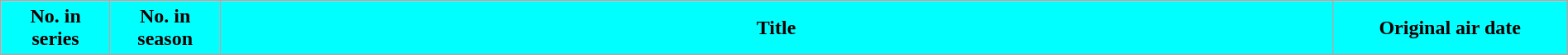<table class="wikitable plainrowheaders" style="width:100%; margin:auto; background:#fff;">
<tr>
<th scope="col" style="background:#00FFFF; color:#100; width:7%;">No. in<br>series</th>
<th scope="col" style="background:#00FFFF; color:#100; width:7%;">No. in<br>season</th>
<th scope="col" style="background:#00FFFF; color:#100;">Title</th>
<th scope="col" style="background:#00FFFF; color:#100; width:15%;">Original air date<br>











</th>
</tr>
</table>
